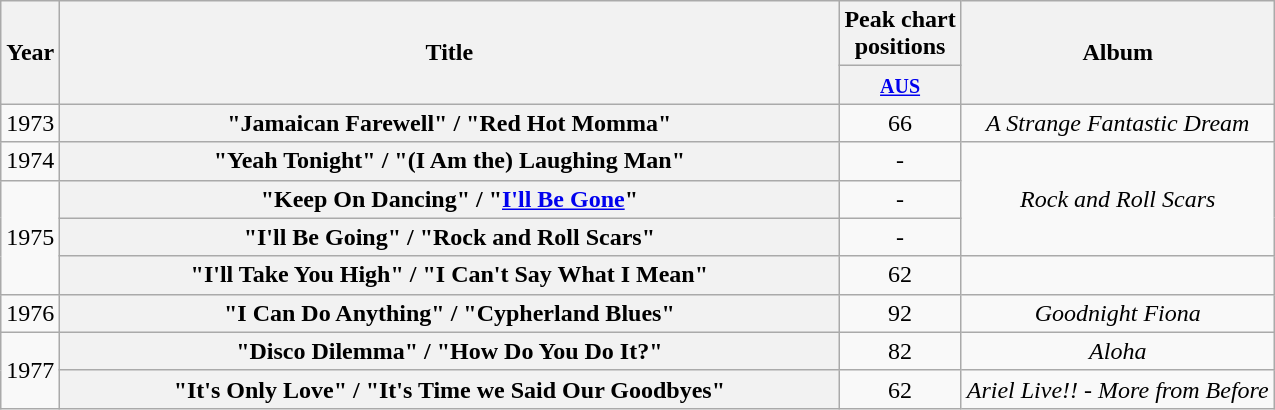<table class="wikitable plainrowheaders" style="text-align:center;" border="1">
<tr>
<th scope="col" rowspan="2">Year</th>
<th scope="col" rowspan="2" style="width:32em;">Title</th>
<th scope="col" colspan="1">Peak chart<br>positions</th>
<th scope="col" rowspan="2">Album</th>
</tr>
<tr>
<th scope="col" style="text-align:center;"><small><a href='#'>AUS</a></small><br></th>
</tr>
<tr>
<td>1973</td>
<th scope="row">"Jamaican Farewell" / "Red Hot Momma"</th>
<td style="text-align:center;">66</td>
<td><em>A Strange Fantastic Dream</em></td>
</tr>
<tr>
<td>1974</td>
<th scope="row">"Yeah Tonight" / "(I Am the) Laughing Man"</th>
<td style="text-align:center;">-</td>
<td rowspan="3"><em>Rock and Roll Scars</em></td>
</tr>
<tr>
<td rowspan="3">1975</td>
<th scope="row">"Keep On Dancing" / "<a href='#'>I'll Be Gone</a>"</th>
<td style="text-align:center;">-</td>
</tr>
<tr>
<th scope="row">"I'll Be Going" / "Rock and Roll Scars"</th>
<td style="text-align:center;">-</td>
</tr>
<tr>
<th scope="row">"I'll Take You High" / "I Can't Say What I Mean"</th>
<td style="text-align:center;">62</td>
<td></td>
</tr>
<tr>
<td rowspan="1">1976</td>
<th scope="row">"I Can Do Anything" / "Cypherland Blues"</th>
<td style="text-align:center;">92</td>
<td><em>Goodnight Fiona</em></td>
</tr>
<tr>
<td rowspan="3">1977</td>
<th scope="row">"Disco Dilemma" / "How Do You Do It?"</th>
<td style="text-align:center;">82</td>
<td><em>Aloha</em></td>
</tr>
<tr>
<th scope="row">"It's Only Love" / "It's Time we Said Our Goodbyes"</th>
<td style="text-align:center;">62</td>
<td><em>Ariel Live!! - More from Before</em></td>
</tr>
</table>
